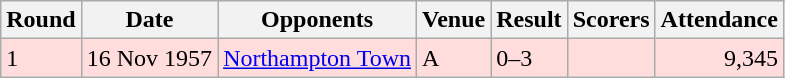<table class="wikitable">
<tr>
<th>Round</th>
<th>Date</th>
<th>Opponents</th>
<th>Venue</th>
<th>Result</th>
<th>Scorers</th>
<th>Attendance</th>
</tr>
<tr bgcolor="#ffdddd">
<td>1</td>
<td>16 Nov 1957</td>
<td><a href='#'>Northampton Town</a></td>
<td>A</td>
<td>0–3</td>
<td></td>
<td align="right">9,345</td>
</tr>
</table>
